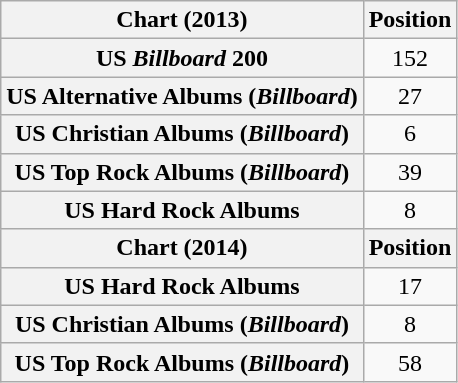<table class="wikitable sortable plainrowheaders" style="text-align:center">
<tr>
<th scope="col">Chart (2013)</th>
<th scope="col">Position</th>
</tr>
<tr>
<th scope="row">US <em>Billboard</em> 200</th>
<td style="text-align:center;">152</td>
</tr>
<tr>
<th scope="row">US Alternative Albums (<em>Billboard</em>)</th>
<td style="text-align:center;">27</td>
</tr>
<tr>
<th scope="row">US Christian Albums (<em>Billboard</em>)</th>
<td style="text-align:center;">6</td>
</tr>
<tr>
<th scope="row">US Top Rock Albums (<em>Billboard</em>)</th>
<td style="text-align:center;">39</td>
</tr>
<tr>
<th scope="row">US Hard Rock Albums</th>
<td style="text-align:center;">8</td>
</tr>
<tr>
<th scope="col">Chart (2014)</th>
<th scope="col">Position</th>
</tr>
<tr>
<th scope="row">US Hard Rock Albums</th>
<td style="text-align:center;">17</td>
</tr>
<tr>
<th scope="row">US Christian Albums (<em>Billboard</em>)</th>
<td style="text-align:center;">8</td>
</tr>
<tr>
<th scope="row">US Top Rock Albums (<em>Billboard</em>)</th>
<td style="text-align:center;">58</td>
</tr>
</table>
